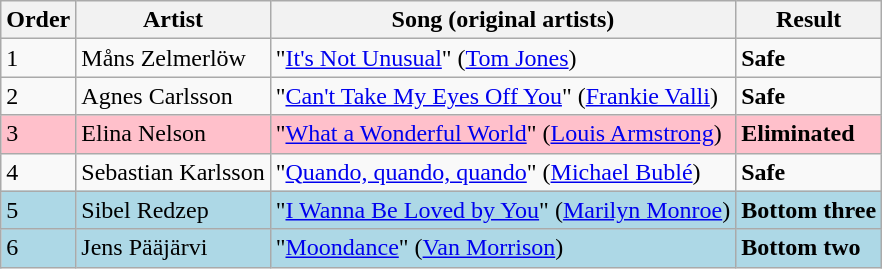<table class=wikitable>
<tr>
<th>Order</th>
<th>Artist</th>
<th>Song (original artists)</th>
<th>Result</th>
</tr>
<tr>
<td>1</td>
<td>Måns Zelmerlöw</td>
<td>"<a href='#'>It's Not Unusual</a>" (<a href='#'>Tom Jones</a>)</td>
<td><strong>Safe</strong></td>
</tr>
<tr>
<td>2</td>
<td>Agnes Carlsson</td>
<td>"<a href='#'>Can't Take My Eyes Off You</a>" (<a href='#'>Frankie Valli</a>)</td>
<td><strong>Safe</strong></td>
</tr>
<tr style="background:pink;">
<td>3</td>
<td>Elina Nelson</td>
<td>"<a href='#'>What a Wonderful World</a>" (<a href='#'>Louis Armstrong</a>)</td>
<td><strong>Eliminated</strong></td>
</tr>
<tr>
<td>4</td>
<td>Sebastian Karlsson</td>
<td>"<a href='#'>Quando, quando, quando</a>" (<a href='#'>Michael Bublé</a>)</td>
<td><strong>Safe</strong></td>
</tr>
<tr style="background:lightblue;">
<td>5</td>
<td>Sibel Redzep</td>
<td>"<a href='#'>I Wanna Be Loved by You</a>" (<a href='#'>Marilyn Monroe</a>)</td>
<td><strong>Bottom three</strong></td>
</tr>
<tr style="background:lightblue;">
<td>6</td>
<td>Jens Pääjärvi</td>
<td>"<a href='#'>Moondance</a>" (<a href='#'>Van Morrison</a>)</td>
<td><strong>Bottom two</strong></td>
</tr>
</table>
